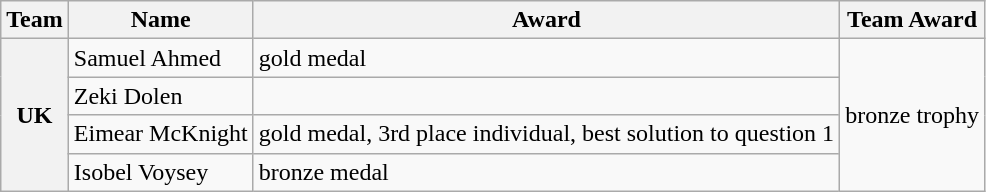<table class="wikitable">
<tr>
<th>Team</th>
<th>Name</th>
<th>Award</th>
<th>Team Award</th>
</tr>
<tr>
<th rowspan=4 valign="middle">UK</th>
<td>Samuel Ahmed</td>
<td>gold medal</td>
<td rowspan=4 halign="middle" valign="middle">bronze trophy</td>
</tr>
<tr>
<td>Zeki Dolen</td>
<td></td>
</tr>
<tr>
<td>Eimear McKnight</td>
<td>gold medal, 3rd place individual, best solution to question 1</td>
</tr>
<tr>
<td>Isobel Voysey</td>
<td>bronze medal</td>
</tr>
</table>
